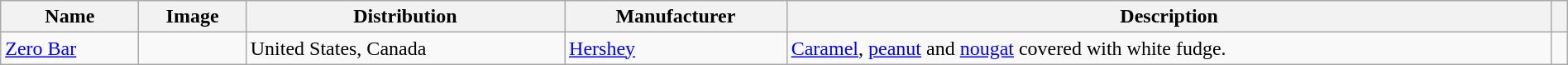<table class="wikitable sortable" style="width:100%">
<tr>
<th>Name</th>
<th class="unsortable">Image</th>
<th>Distribution</th>
<th>Manufacturer</th>
<th>Description</th>
<th></th>
</tr>
<tr>
<td><a href='#'>Zero Bar</a></td>
<td></td>
<td>United States, Canada</td>
<td><a href='#'>Hershey</a></td>
<td><a href='#'>Caramel</a>, <a href='#'>peanut</a> and <a href='#'>nougat</a> covered with white fudge.</td>
<td></td>
</tr>
</table>
